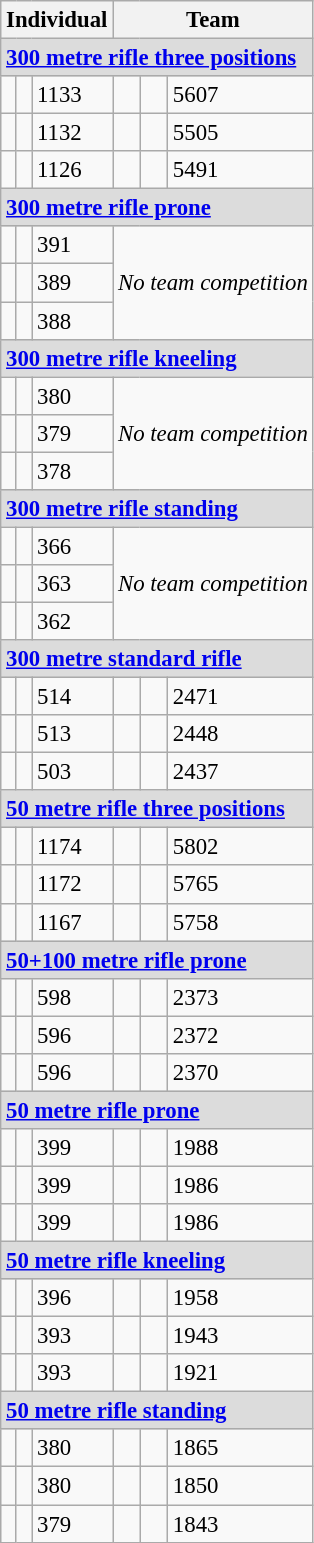<table class="wikitable" style="font-size: 95%">
<tr>
<th colspan=3>Individual</th>
<th colspan=3>Team</th>
</tr>
<tr>
<td colspan=6 style="background:#dcdcdc"><strong><a href='#'>300 metre rifle three positions</a></strong></td>
</tr>
<tr>
<td></td>
<td></td>
<td>1133</td>
<td></td>
<td></td>
<td>5607</td>
</tr>
<tr>
<td></td>
<td></td>
<td>1132</td>
<td></td>
<td></td>
<td>5505</td>
</tr>
<tr>
<td></td>
<td></td>
<td>1126</td>
<td></td>
<td></td>
<td>5491</td>
</tr>
<tr>
<td colspan=6 style="background:#dcdcdc"><strong><a href='#'>300 metre rifle prone</a></strong></td>
</tr>
<tr>
<td></td>
<td></td>
<td>391</td>
<td colspan=3 rowspan=3 style="text-align: center"><em>No team competition</em></td>
</tr>
<tr>
<td></td>
<td></td>
<td>389</td>
</tr>
<tr>
<td></td>
<td></td>
<td>388</td>
</tr>
<tr>
<td colspan=6 style="background:#dcdcdc"><strong><a href='#'>300 metre rifle kneeling</a></strong></td>
</tr>
<tr>
<td></td>
<td></td>
<td>380</td>
<td colspan=3 rowspan=3 style="text-align: center"><em>No team competition</em></td>
</tr>
<tr>
<td></td>
<td></td>
<td>379</td>
</tr>
<tr>
<td></td>
<td></td>
<td>378</td>
</tr>
<tr>
<td colspan=6 style="background:#dcdcdc"><strong><a href='#'>300 metre rifle standing</a></strong></td>
</tr>
<tr>
<td></td>
<td></td>
<td>366</td>
<td colspan=3 rowspan=3 style="text-align: center"><em>No team competition</em></td>
</tr>
<tr>
<td></td>
<td></td>
<td>363</td>
</tr>
<tr>
<td></td>
<td></td>
<td>362</td>
</tr>
<tr>
<td colspan=6 style="background:#dcdcdc"><strong><a href='#'>300 metre standard rifle</a></strong></td>
</tr>
<tr>
<td></td>
<td></td>
<td>514</td>
<td></td>
<td></td>
<td>2471</td>
</tr>
<tr>
<td></td>
<td></td>
<td>513</td>
<td></td>
<td></td>
<td>2448</td>
</tr>
<tr>
<td></td>
<td></td>
<td>503</td>
<td></td>
<td></td>
<td>2437</td>
</tr>
<tr>
<td colspan=6 style="background:#dcdcdc"><strong><a href='#'>50 metre rifle three positions</a></strong></td>
</tr>
<tr>
<td></td>
<td></td>
<td>1174</td>
<td></td>
<td></td>
<td>5802</td>
</tr>
<tr>
<td></td>
<td></td>
<td>1172</td>
<td></td>
<td></td>
<td>5765</td>
</tr>
<tr>
<td></td>
<td></td>
<td>1167</td>
<td></td>
<td></td>
<td>5758</td>
</tr>
<tr>
<td colspan=6 style="background:#dcdcdc"><strong><a href='#'>50+100 metre rifle prone</a></strong></td>
</tr>
<tr>
<td></td>
<td></td>
<td>598</td>
<td></td>
<td></td>
<td>2373</td>
</tr>
<tr>
<td></td>
<td></td>
<td>596</td>
<td></td>
<td></td>
<td>2372</td>
</tr>
<tr>
<td></td>
<td></td>
<td>596</td>
<td></td>
<td></td>
<td>2370</td>
</tr>
<tr>
<td colspan=6 style="background:#dcdcdc"><strong><a href='#'>50 metre rifle prone</a></strong></td>
</tr>
<tr>
<td></td>
<td></td>
<td>399</td>
<td></td>
<td></td>
<td>1988</td>
</tr>
<tr>
<td></td>
<td></td>
<td>399</td>
<td></td>
<td></td>
<td>1986</td>
</tr>
<tr>
<td></td>
<td></td>
<td>399</td>
<td></td>
<td></td>
<td>1986</td>
</tr>
<tr>
<td colspan=6 style="background:#dcdcdc"><strong><a href='#'>50 metre rifle kneeling</a></strong></td>
</tr>
<tr>
<td></td>
<td></td>
<td>396</td>
<td></td>
<td></td>
<td>1958</td>
</tr>
<tr>
<td></td>
<td></td>
<td>393</td>
<td></td>
<td></td>
<td>1943</td>
</tr>
<tr>
<td></td>
<td></td>
<td>393</td>
<td></td>
<td></td>
<td>1921</td>
</tr>
<tr>
<td colspan=6 style="background:#dcdcdc"><strong><a href='#'>50 metre rifle standing</a></strong></td>
</tr>
<tr>
<td></td>
<td></td>
<td>380</td>
<td></td>
<td></td>
<td>1865</td>
</tr>
<tr>
<td></td>
<td></td>
<td>380</td>
<td></td>
<td></td>
<td>1850</td>
</tr>
<tr>
<td></td>
<td></td>
<td>379</td>
<td></td>
<td></td>
<td>1843</td>
</tr>
</table>
